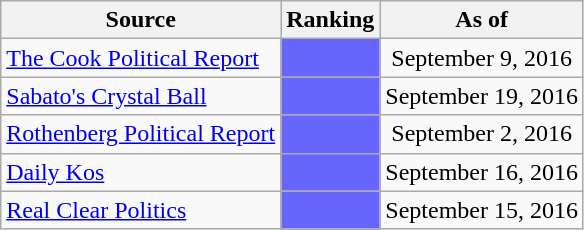<table class="wikitable" style="text-align:center">
<tr>
<th>Source</th>
<th>Ranking</th>
<th>As of</th>
</tr>
<tr>
<td align=left><a href='#'>The Cook Political Report</a></td>
<td style="background:#66f"></td>
<td>September 9, 2016</td>
</tr>
<tr>
<td align=left><a href='#'>Sabato's Crystal Ball</a></td>
<td style="background:#66f"></td>
<td>September 19, 2016</td>
</tr>
<tr>
<td align=left><a href='#'>Rothenberg Political Report</a></td>
<td style="background:#66f"></td>
<td>September 2, 2016</td>
</tr>
<tr>
<td align=left><a href='#'>Daily Kos</a></td>
<td style="background:#66f"></td>
<td>September 16, 2016</td>
</tr>
<tr>
<td align=left><a href='#'>Real Clear Politics</a></td>
<td style="background:#66f"></td>
<td>September 15, 2016</td>
</tr>
</table>
